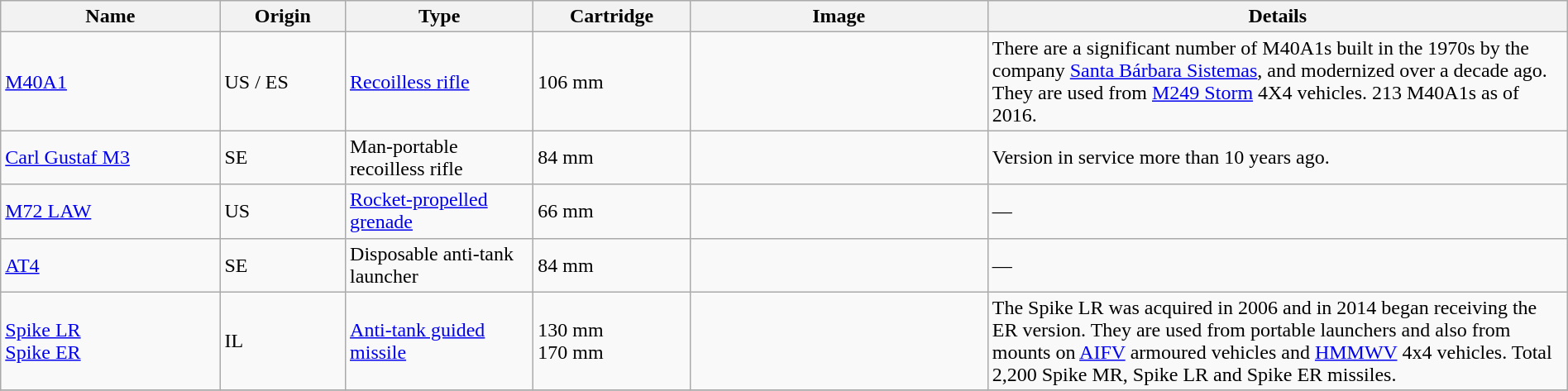<table class="wikitable" border="0" style="width:100%">
<tr>
<th style="text-align: center; width:14%;">Name</th>
<th style="text-align: center; width:8%;">Origin</th>
<th style="text-align: center; width:12%;">Type</th>
<th style="text-align: center; width:10%;">Cartridge</th>
<th style="text-align: center; width:19%;">Image</th>
<th style="text-align: center; width:37%;">Details</th>
</tr>
<tr>
<td><a href='#'>M40A1</a></td>
<td> US /  ES</td>
<td><a href='#'>Recoilless rifle</a></td>
<td>106 mm</td>
<td></td>
<td>There are a significant number of M40A1s built in the 1970s by the company <a href='#'>Santa Bárbara Sistemas</a>, and modernized over a decade ago. They are used from <a href='#'>M249 Storm</a> 4X4 vehicles. 213 M40A1s as of 2016.</td>
</tr>
<tr>
<td><a href='#'>Carl Gustaf M3</a></td>
<td> SE</td>
<td>Man-portable recoilless rifle</td>
<td>84 mm</td>
<td></td>
<td>Version in service more than 10 years ago.</td>
</tr>
<tr>
<td><a href='#'>M72 LAW</a></td>
<td> US</td>
<td><a href='#'>Rocket-propelled grenade</a></td>
<td>66 mm</td>
<td></td>
<td>—</td>
</tr>
<tr>
<td><a href='#'>AT4</a></td>
<td> SE</td>
<td>Disposable anti-tank launcher</td>
<td>84 mm</td>
<td></td>
<td>—</td>
</tr>
<tr>
<td><a href='#'>Spike LR</a><br><a href='#'>Spike ER</a></td>
<td> IL</td>
<td><a href='#'>Anti-tank guided missile</a></td>
<td>130 mm<br>170 mm</td>
<td></td>
<td>The Spike LR was acquired in 2006 and in 2014 began receiving the ER version. They are used from portable launchers and also from mounts on <a href='#'>AIFV</a> armoured vehicles and <a href='#'>HMMWV</a> 4x4 vehicles. Total 2,200 Spike MR, Spike LR and Spike ER missiles.</td>
</tr>
<tr>
</tr>
</table>
